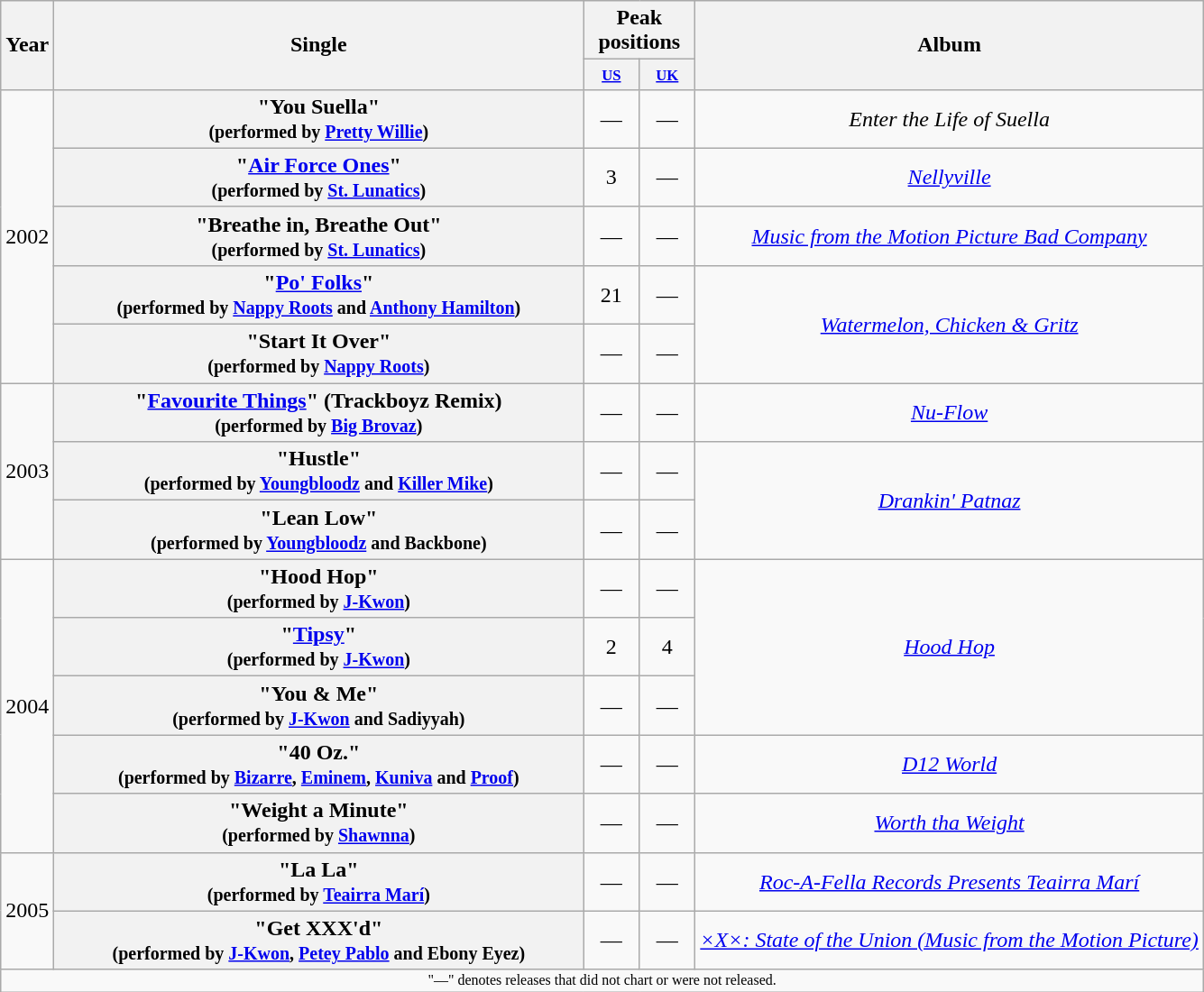<table class="wikitable plainrowheaders" style="text-align:center;">
<tr>
<th rowspan="2">Year</th>
<th rowspan="2" style="width:24em;">Single</th>
<th colspan="2">Peak positions</th>
<th rowspan="2">Album</th>
</tr>
<tr style="font-size:smaller;">
<th width="35"><small><a href='#'>US</a></small></th>
<th width="35"><small><a href='#'>UK</a></small></th>
</tr>
<tr>
<td rowspan="5">2002</td>
<th scope="row">"You Suella"<br><small>(performed by <a href='#'>Pretty Willie</a>)</small></th>
<td>—</td>
<td>—</td>
<td><em>Enter the Life of Suella</em></td>
</tr>
<tr>
<th scope="row">"<a href='#'>Air Force Ones</a>"<br><small>(performed by <a href='#'>St. Lunatics</a>)</small></th>
<td>3</td>
<td>—</td>
<td><em><a href='#'>Nellyville</a></em></td>
</tr>
<tr>
<th scope="row">"Breathe in, Breathe Out"<br><small>(performed by <a href='#'>St. Lunatics</a>)</small></th>
<td>—</td>
<td>—</td>
<td><em><a href='#'>Music from the Motion Picture Bad Company</a></em></td>
</tr>
<tr>
<th scope="row">"<a href='#'>Po' Folks</a>"<br><small>(performed by <a href='#'>Nappy Roots</a> and <a href='#'>Anthony Hamilton</a>)</small></th>
<td>21</td>
<td>—</td>
<td rowspan="2"><em><a href='#'>Watermelon, Chicken & Gritz</a></em></td>
</tr>
<tr>
<th scope="row">"Start It Over"<br><small>(performed by <a href='#'>Nappy Roots</a>)</small></th>
<td>—</td>
<td>—</td>
</tr>
<tr>
<td rowspan="3">2003</td>
<th scope="row">"<a href='#'>Favourite Things</a>" (Trackboyz Remix)<br><small>(performed by <a href='#'>Big Brovaz</a>)</small></th>
<td>—</td>
<td>—</td>
<td><em><a href='#'>Nu-Flow</a></em></td>
</tr>
<tr>
<th scope="row">"Hustle"<br><small>(performed by <a href='#'>Youngbloodz</a> and <a href='#'>Killer Mike</a>)</small></th>
<td>—</td>
<td>—</td>
<td rowspan="2"><em><a href='#'>Drankin' Patnaz</a></em></td>
</tr>
<tr>
<th scope="row">"Lean Low"<br><small>(performed by <a href='#'>Youngbloodz</a> and Backbone)</small></th>
<td>—</td>
<td>—</td>
</tr>
<tr>
<td rowspan="5">2004</td>
<th scope="row">"Hood Hop"<br><small>(performed by <a href='#'>J-Kwon</a>)</small></th>
<td>—</td>
<td>—</td>
<td rowspan="3"><em><a href='#'>Hood Hop</a></em></td>
</tr>
<tr>
<th scope="row">"<a href='#'>Tipsy</a>"<br><small>(performed by <a href='#'>J-Kwon</a>)</small></th>
<td>2</td>
<td>4</td>
</tr>
<tr>
<th scope="row">"You & Me"<br><small>(performed by <a href='#'>J-Kwon</a> and Sadiyyah)</small></th>
<td>—</td>
<td>—</td>
</tr>
<tr>
<th scope="row">"40 Oz."<br><small>(performed by <a href='#'>Bizarre</a>, <a href='#'>Eminem</a>, <a href='#'>Kuniva</a> and <a href='#'>Proof</a>)</small></th>
<td>—</td>
<td>—</td>
<td><em><a href='#'>D12 World</a></em></td>
</tr>
<tr>
<th scope="row">"Weight a Minute"<br><small>(performed by <a href='#'>Shawnna</a>)</small></th>
<td>—</td>
<td>—</td>
<td><em><a href='#'>Worth tha Weight</a></em></td>
</tr>
<tr>
<td rowspan="2">2005</td>
<th scope="row">"La La"<br><small>(performed by <a href='#'>Teairra Marí</a>)</small></th>
<td>—</td>
<td>—</td>
<td><em><a href='#'>Roc-A-Fella Records Presents Teairra Marí</a></em></td>
</tr>
<tr>
<th scope="row">"Get XXX'd"<br><small>(performed by <a href='#'>J-Kwon</a>, <a href='#'>Petey Pablo</a> and Ebony Eyez)</small></th>
<td>—</td>
<td>—</td>
<td><em><a href='#'>×X×: State of the Union (Music from the Motion Picture)</a></em></td>
</tr>
<tr>
<td colspan="5" align="center" style="font-size:8pt">"—" denotes releases that did not chart or were not released.</td>
</tr>
</table>
